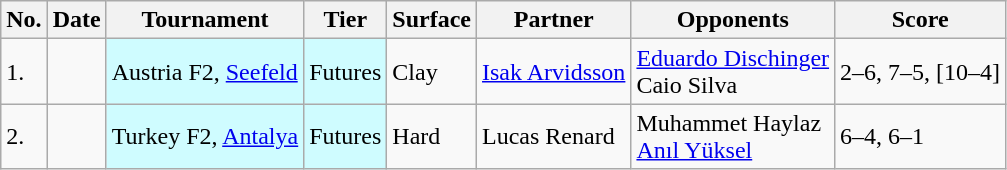<table class="sortable wikitable">
<tr>
<th class="unsortable">No.</th>
<th>Date</th>
<th>Tournament</th>
<th>Tier</th>
<th>Surface</th>
<th>Partner</th>
<th>Opponents</th>
<th class="unsortable">Score</th>
</tr>
<tr>
<td>1.</td>
<td></td>
<td style="background:#cffcff;">Austria F2, <a href='#'>Seefeld</a></td>
<td style="background:#cffcff;">Futures</td>
<td>Clay</td>
<td> <a href='#'>Isak Arvidsson</a></td>
<td> <a href='#'>Eduardo Dischinger</a> <br> Caio Silva</td>
<td>2–6, 7–5, [10–4]</td>
</tr>
<tr>
<td>2.</td>
<td></td>
<td style="background:#cffcff;">Turkey F2, <a href='#'>Antalya</a></td>
<td style="background:#cffcff;">Futures</td>
<td>Hard</td>
<td> Lucas Renard</td>
<td> Muhammet Haylaz<br> <a href='#'>Anıl Yüksel</a></td>
<td>6–4, 6–1</td>
</tr>
</table>
